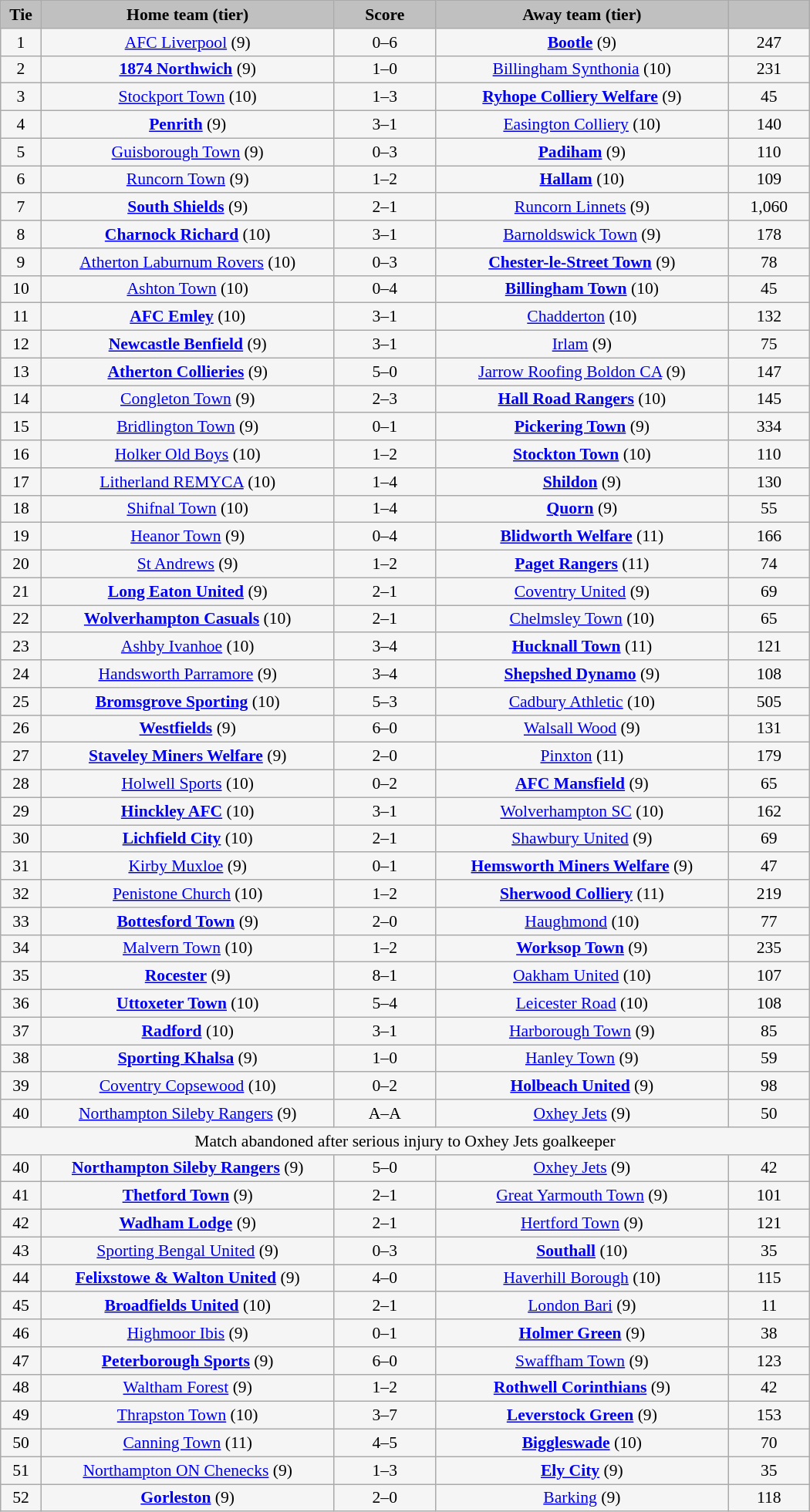<table class="wikitable" style="width: 700px; background:WhiteSmoke; text-align:center; font-size:90%">
<tr>
<td scope="col" style="width:  5.00%; background:silver;"><strong>Tie</strong></td>
<td scope="col" style="width: 36.25%; background:silver;"><strong>Home team (tier)</strong></td>
<td scope="col" style="width: 12.50%; background:silver;"><strong>Score</strong></td>
<td scope="col" style="width: 36.25%; background:silver;"><strong>Away team (tier)</strong></td>
<td scope="col" style="width: 10.00%; background:silver;"><strong></strong></td>
</tr>
<tr>
<td>1</td>
<td><a href='#'>AFC Liverpool</a> (9)</td>
<td>0–6</td>
<td><strong><a href='#'>Bootle</a></strong> (9)</td>
<td>247</td>
</tr>
<tr>
<td>2</td>
<td><strong><a href='#'>1874 Northwich</a></strong> (9)</td>
<td>1–0</td>
<td><a href='#'>Billingham Synthonia</a> (10)</td>
<td>231</td>
</tr>
<tr>
<td>3</td>
<td><a href='#'>Stockport Town</a> (10)</td>
<td>1–3</td>
<td><strong><a href='#'>Ryhope Colliery Welfare</a></strong> (9)</td>
<td>45</td>
</tr>
<tr>
<td>4</td>
<td><strong><a href='#'>Penrith</a></strong> (9)</td>
<td>3–1</td>
<td><a href='#'>Easington Colliery</a> (10)</td>
<td>140</td>
</tr>
<tr>
<td>5</td>
<td><a href='#'>Guisborough Town</a> (9)</td>
<td>0–3</td>
<td><strong><a href='#'>Padiham</a></strong> (9)</td>
<td>110</td>
</tr>
<tr>
<td>6</td>
<td><a href='#'>Runcorn Town</a> (9)</td>
<td>1–2</td>
<td><strong><a href='#'>Hallam</a></strong> (10)</td>
<td>109</td>
</tr>
<tr>
<td>7</td>
<td><strong><a href='#'>South Shields</a></strong> (9)</td>
<td>2–1</td>
<td><a href='#'>Runcorn Linnets</a> (9)</td>
<td>1,060</td>
</tr>
<tr>
<td>8</td>
<td><strong><a href='#'>Charnock Richard</a></strong> (10)</td>
<td>3–1</td>
<td><a href='#'>Barnoldswick Town</a> (9)</td>
<td>178</td>
</tr>
<tr>
<td>9</td>
<td><a href='#'>Atherton Laburnum Rovers</a> (10)</td>
<td>0–3</td>
<td><strong><a href='#'>Chester-le-Street Town</a></strong> (9)</td>
<td>78</td>
</tr>
<tr>
<td>10</td>
<td><a href='#'>Ashton Town</a> (10)</td>
<td>0–4</td>
<td><strong><a href='#'>Billingham Town</a></strong> (10)</td>
<td>45</td>
</tr>
<tr>
<td>11</td>
<td><strong><a href='#'>AFC Emley</a></strong> (10)</td>
<td>3–1</td>
<td><a href='#'>Chadderton</a> (10)</td>
<td>132</td>
</tr>
<tr>
<td>12</td>
<td><strong><a href='#'>Newcastle Benfield</a></strong> (9)</td>
<td>3–1</td>
<td><a href='#'>Irlam</a> (9)</td>
<td>75</td>
</tr>
<tr>
<td>13</td>
<td><strong><a href='#'>Atherton Collieries</a></strong> (9)</td>
<td>5–0</td>
<td><a href='#'>Jarrow Roofing Boldon CA</a> (9)</td>
<td>147</td>
</tr>
<tr>
<td>14</td>
<td><a href='#'>Congleton Town</a> (9)</td>
<td>2–3</td>
<td><strong><a href='#'>Hall Road Rangers</a></strong> (10)</td>
<td>145</td>
</tr>
<tr>
<td>15</td>
<td><a href='#'>Bridlington Town</a> (9)</td>
<td>0–1</td>
<td><strong><a href='#'>Pickering Town</a></strong> (9)</td>
<td>334</td>
</tr>
<tr>
<td>16</td>
<td><a href='#'>Holker Old Boys</a> (10)</td>
<td>1–2</td>
<td><strong><a href='#'>Stockton Town</a></strong> (10)</td>
<td>110</td>
</tr>
<tr>
<td>17</td>
<td><a href='#'>Litherland REMYCA</a> (10)</td>
<td>1–4</td>
<td><strong><a href='#'>Shildon</a></strong> (9)</td>
<td>130</td>
</tr>
<tr>
<td>18</td>
<td><a href='#'>Shifnal Town</a> (10)</td>
<td>1–4</td>
<td><strong><a href='#'>Quorn</a></strong> (9)</td>
<td>55</td>
</tr>
<tr>
<td>19</td>
<td><a href='#'>Heanor Town</a> (9)</td>
<td>0–4</td>
<td><strong><a href='#'>Blidworth Welfare</a></strong> (11)</td>
<td>166</td>
</tr>
<tr>
<td>20</td>
<td><a href='#'>St Andrews</a> (9)</td>
<td>1–2</td>
<td><strong><a href='#'>Paget Rangers</a></strong> (11)</td>
<td>74</td>
</tr>
<tr>
<td>21</td>
<td><strong><a href='#'>Long Eaton United</a></strong> (9)</td>
<td>2–1</td>
<td><a href='#'>Coventry United</a> (9)</td>
<td>69</td>
</tr>
<tr>
<td>22</td>
<td><strong><a href='#'>Wolverhampton Casuals</a></strong> (10)</td>
<td>2–1</td>
<td><a href='#'>Chelmsley Town</a> (10)</td>
<td>65</td>
</tr>
<tr>
<td>23</td>
<td><a href='#'>Ashby Ivanhoe</a> (10)</td>
<td>3–4</td>
<td><strong><a href='#'>Hucknall Town</a></strong> (11)</td>
<td>121</td>
</tr>
<tr>
<td>24</td>
<td><a href='#'>Handsworth Parramore</a> (9)</td>
<td>3–4</td>
<td><strong><a href='#'>Shepshed Dynamo</a></strong> (9)</td>
<td>108</td>
</tr>
<tr>
<td>25</td>
<td><strong><a href='#'>Bromsgrove Sporting</a></strong> (10)</td>
<td>5–3</td>
<td><a href='#'>Cadbury Athletic</a> (10)</td>
<td>505</td>
</tr>
<tr>
<td>26</td>
<td><strong><a href='#'>Westfields</a></strong> (9)</td>
<td>6–0</td>
<td><a href='#'>Walsall Wood</a> (9)</td>
<td>131</td>
</tr>
<tr>
<td>27</td>
<td><strong><a href='#'>Staveley Miners Welfare</a></strong> (9)</td>
<td>2–0</td>
<td><a href='#'>Pinxton</a> (11)</td>
<td>179</td>
</tr>
<tr>
<td>28</td>
<td><a href='#'>Holwell Sports</a> (10)</td>
<td>0–2</td>
<td><strong><a href='#'>AFC Mansfield</a></strong> (9)</td>
<td>65</td>
</tr>
<tr>
<td>29</td>
<td><strong><a href='#'>Hinckley AFC</a></strong> (10)</td>
<td>3–1</td>
<td><a href='#'>Wolverhampton SC</a> (10)</td>
<td>162</td>
</tr>
<tr>
<td>30</td>
<td><strong><a href='#'>Lichfield City</a></strong> (10)</td>
<td>2–1</td>
<td><a href='#'>Shawbury United</a> (9)</td>
<td>69</td>
</tr>
<tr>
<td>31</td>
<td><a href='#'>Kirby Muxloe</a> (9)</td>
<td>0–1</td>
<td><strong><a href='#'>Hemsworth Miners Welfare</a></strong> (9)</td>
<td>47</td>
</tr>
<tr>
<td>32</td>
<td><a href='#'>Penistone Church</a> (10)</td>
<td>1–2</td>
<td><strong><a href='#'>Sherwood Colliery</a></strong> (11)</td>
<td>219</td>
</tr>
<tr>
<td>33</td>
<td><strong><a href='#'>Bottesford Town</a></strong> (9)</td>
<td>2–0</td>
<td><a href='#'>Haughmond</a> (10)</td>
<td>77</td>
</tr>
<tr>
<td>34</td>
<td><a href='#'>Malvern Town</a> (10)</td>
<td>1–2</td>
<td><strong><a href='#'>Worksop Town</a></strong> (9)</td>
<td>235</td>
</tr>
<tr>
<td>35</td>
<td><strong><a href='#'>Rocester</a></strong> (9)</td>
<td>8–1</td>
<td><a href='#'>Oakham United</a> (10)</td>
<td>107</td>
</tr>
<tr>
<td>36</td>
<td><strong><a href='#'>Uttoxeter Town</a></strong> (10)</td>
<td>5–4</td>
<td><a href='#'>Leicester Road</a> (10)</td>
<td>108</td>
</tr>
<tr>
<td>37</td>
<td><strong><a href='#'>Radford</a></strong> (10)</td>
<td>3–1</td>
<td><a href='#'>Harborough Town</a> (9)</td>
<td>85</td>
</tr>
<tr>
<td>38</td>
<td><strong><a href='#'>Sporting Khalsa</a></strong> (9)</td>
<td>1–0</td>
<td><a href='#'>Hanley Town</a> (9)</td>
<td>59</td>
</tr>
<tr>
<td>39</td>
<td><a href='#'>Coventry Copsewood</a> (10)</td>
<td>0–2</td>
<td><strong><a href='#'>Holbeach United</a></strong> (9)</td>
<td>98</td>
</tr>
<tr>
<td>40</td>
<td><a href='#'>Northampton Sileby Rangers</a> (9)</td>
<td>A–A</td>
<td><a href='#'>Oxhey Jets</a> (9)</td>
<td>50</td>
</tr>
<tr>
<td colspan=5>Match abandoned after serious injury to Oxhey Jets goalkeeper</td>
</tr>
<tr>
<td>40</td>
<td><strong><a href='#'>Northampton Sileby Rangers</a></strong> (9)</td>
<td>5–0</td>
<td><a href='#'>Oxhey Jets</a> (9)</td>
<td>42</td>
</tr>
<tr>
<td>41</td>
<td><strong><a href='#'>Thetford Town</a></strong> (9)</td>
<td>2–1</td>
<td><a href='#'>Great Yarmouth Town</a> (9)</td>
<td>101</td>
</tr>
<tr>
<td>42</td>
<td><strong><a href='#'>Wadham Lodge</a></strong> (9)</td>
<td>2–1</td>
<td><a href='#'>Hertford Town</a> (9)</td>
<td>121</td>
</tr>
<tr>
<td>43</td>
<td><a href='#'>Sporting Bengal United</a> (9)</td>
<td>0–3</td>
<td><strong><a href='#'>Southall</a></strong> (10)</td>
<td>35</td>
</tr>
<tr>
<td>44</td>
<td><strong><a href='#'>Felixstowe & Walton United</a></strong> (9)</td>
<td>4–0</td>
<td><a href='#'>Haverhill Borough</a> (10)</td>
<td>115</td>
</tr>
<tr>
<td>45</td>
<td><strong><a href='#'>Broadfields United</a></strong> (10)</td>
<td>2–1</td>
<td><a href='#'>London Bari</a> (9)</td>
<td>11</td>
</tr>
<tr>
<td>46</td>
<td><a href='#'>Highmoor Ibis</a> (9)</td>
<td>0–1</td>
<td><strong><a href='#'>Holmer Green</a></strong> (9)</td>
<td>38</td>
</tr>
<tr>
<td>47</td>
<td><strong><a href='#'>Peterborough Sports</a></strong> (9)</td>
<td>6–0</td>
<td><a href='#'>Swaffham Town</a> (9)</td>
<td>123</td>
</tr>
<tr>
<td>48</td>
<td><a href='#'>Waltham Forest</a> (9)</td>
<td>1–2</td>
<td><strong><a href='#'>Rothwell Corinthians</a></strong> (9)</td>
<td>42</td>
</tr>
<tr>
<td>49</td>
<td><a href='#'>Thrapston Town</a> (10)</td>
<td>3–7</td>
<td><strong><a href='#'>Leverstock Green</a></strong> (9)</td>
<td>153</td>
</tr>
<tr>
<td>50</td>
<td><a href='#'>Canning Town</a> (11)</td>
<td>4–5 </td>
<td><strong><a href='#'>Biggleswade</a></strong> (10)</td>
<td>70</td>
</tr>
<tr>
<td>51</td>
<td><a href='#'>Northampton ON Chenecks</a> (9)</td>
<td>1–3</td>
<td><strong><a href='#'>Ely City</a></strong> (9)</td>
<td>35</td>
</tr>
<tr>
<td>52</td>
<td><strong><a href='#'>Gorleston</a></strong> (9)</td>
<td>2–0</td>
<td><a href='#'>Barking</a> (9)</td>
<td>118</td>
</tr>
</table>
